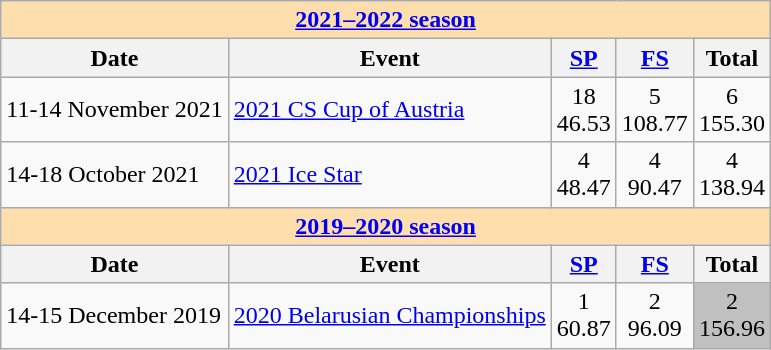<table class="wikitable">
<tr>
<td style="background-color: #ffdead; " colspan=5 align=center><a href='#'><strong>2021–2022 season</strong></a></td>
</tr>
<tr>
<th>Date</th>
<th>Event</th>
<th><a href='#'>SP</a></th>
<th><a href='#'>FS</a></th>
<th>Total</th>
</tr>
<tr>
<td>11-14 November 2021</td>
<td><a href='#'>2021 CS Cup of Austria</a></td>
<td align=center>18 <br> 46.53</td>
<td align=center>5 <br> 108.77</td>
<td align=center>6 <br> 155.30</td>
</tr>
<tr>
<td>14-18 October 2021</td>
<td><a href='#'>2021 Ice Star</a></td>
<td align=center>4 <br> 48.47</td>
<td align=center>4 <br> 90.47</td>
<td align=center>4 <br> 138.94</td>
</tr>
<tr>
<td style="background-color: #ffdead; " colspan=5 align=center><a href='#'><strong>2019–2020 season</strong></a></td>
</tr>
<tr>
<th>Date</th>
<th>Event</th>
<th><a href='#'>SP</a></th>
<th><a href='#'>FS</a></th>
<th>Total</th>
</tr>
<tr>
<td>14-15 December 2019</td>
<td><a href='#'>2020 Belarusian Championships</a></td>
<td align=center>1 <br> 60.87</td>
<td align=center>2 <br> 96.09</td>
<td align=center bgcolor=silver>2 <br> 156.96</td>
</tr>
</table>
